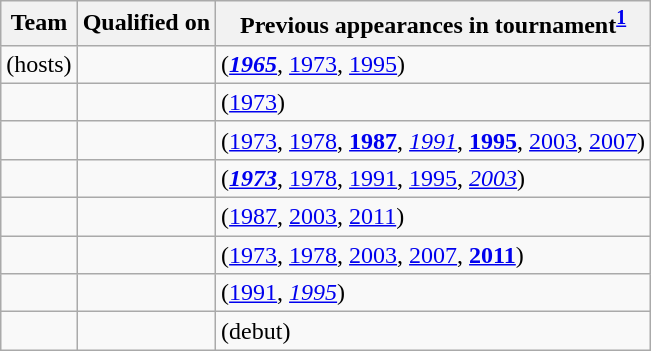<table class="wikitable sortable" style="text-align: left;">
<tr>
<th>Team</th>
<th>Qualified on</th>
<th>Previous appearances in tournament<sup><strong><a href='#'>1</a></strong></sup></th>
</tr>
<tr>
<td> (hosts)</td>
<td></td>
<td> (<strong><em><a href='#'>1965</a></em></strong>, <a href='#'>1973</a>, <a href='#'>1995</a>)</td>
</tr>
<tr>
<td></td>
<td></td>
<td> (<a href='#'>1973</a>)</td>
</tr>
<tr>
<td></td>
<td></td>
<td> (<a href='#'>1973</a>, <a href='#'>1978</a>, <strong><a href='#'>1987</a></strong>, <em><a href='#'>1991</a></em>, <strong><a href='#'>1995</a></strong>, <a href='#'>2003</a>, <a href='#'>2007</a>)</td>
</tr>
<tr>
<td></td>
<td></td>
<td> (<strong><em><a href='#'>1973</a></em></strong>, <a href='#'>1978</a>, <a href='#'>1991</a>, <a href='#'>1995</a>, <em><a href='#'>2003</a></em>)</td>
</tr>
<tr>
<td></td>
<td></td>
<td> (<a href='#'>1987</a>, <a href='#'>2003</a>, <a href='#'>2011</a>)</td>
</tr>
<tr>
<td></td>
<td></td>
<td> (<a href='#'>1973</a>, <a href='#'>1978</a>, <a href='#'>2003</a>, <a href='#'>2007</a>, <strong><a href='#'>2011</a></strong>)</td>
</tr>
<tr>
<td></td>
<td></td>
<td> (<a href='#'>1991</a>, <em><a href='#'>1995</a></em>)</td>
</tr>
<tr>
<td></td>
<td></td>
<td> (debut)</td>
</tr>
</table>
